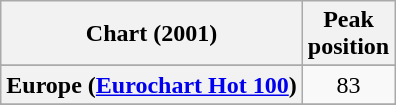<table class="wikitable sortable plainrowheaders" style="text-align:center">
<tr>
<th>Chart (2001)</th>
<th>Peak<br>position</th>
</tr>
<tr>
</tr>
<tr>
<th scope="row">Europe (<a href='#'>Eurochart Hot 100</a>)</th>
<td>83</td>
</tr>
<tr>
</tr>
<tr>
</tr>
<tr>
</tr>
<tr>
</tr>
<tr>
</tr>
<tr>
</tr>
<tr>
</tr>
<tr>
</tr>
<tr>
</tr>
</table>
